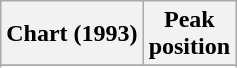<table class="wikitable sortable">
<tr>
<th align="left">Chart (1993)</th>
<th align="center">Peak<br>position</th>
</tr>
<tr>
</tr>
<tr>
</tr>
</table>
